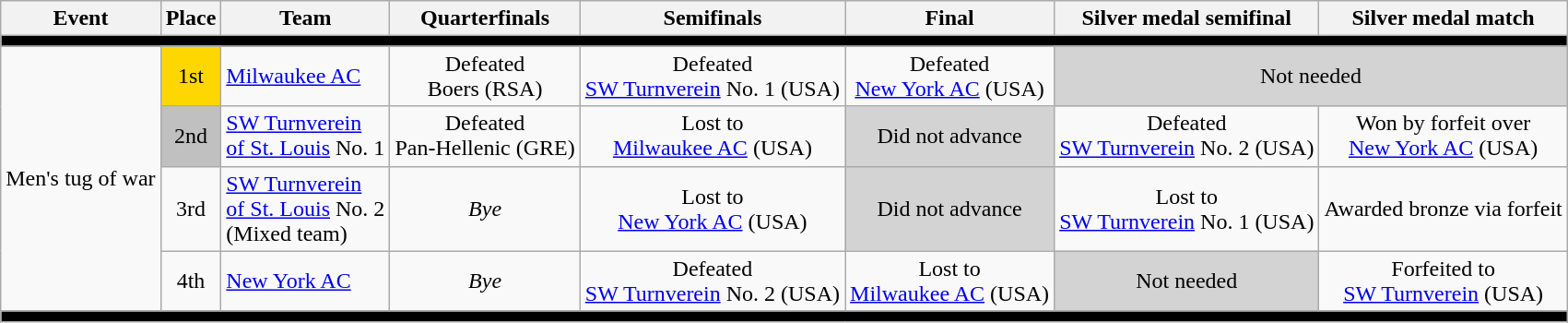<table class=wikitable style="text-align:center">
<tr>
<th>Event</th>
<th>Place</th>
<th>Team</th>
<th>Quarterfinals</th>
<th>Semifinals</th>
<th>Final</th>
<th>Silver medal semifinal</th>
<th>Silver medal match</th>
</tr>
<tr bgcolor=black>
<td colspan=8></td>
</tr>
<tr>
<td rowspan=4>Men's tug of war</td>
<td bgcolor=gold>1st</td>
<td align=left><a href='#'>Milwaukee AC</a></td>
<td>Defeated <br> Boers (RSA)</td>
<td>Defeated <br> <a href='#'>SW Turnverein</a> No. 1 (USA)</td>
<td>Defeated <br><a href='#'>New York AC</a> (USA)</td>
<td bgcolor=lightgray colspan=2>Not needed</td>
</tr>
<tr>
<td bgcolor=silver>2nd</td>
<td align=left><a href='#'>SW Turnverein <br>of St. Louis</a> No. 1</td>
<td>Defeated <br> Pan-Hellenic (GRE)</td>
<td>Lost to <br> <a href='#'>Milwaukee AC</a> (USA)</td>
<td bgcolor=lightgray>Did not advance</td>
<td>Defeated <br> <a href='#'>SW Turnverein</a> No. 2 (USA)</td>
<td>Won by forfeit over <br> <a href='#'>New York AC</a> (USA)</td>
</tr>
<tr>
<td>3rd</td>
<td align=left><a href='#'>SW Turnverein <br>of St. Louis</a> No. 2<br>(Mixed team)</td>
<td><em>Bye</em></td>
<td>Lost to <br> <a href='#'>New York AC</a> (USA)</td>
<td bgcolor=lightgray>Did not advance</td>
<td>Lost to <br> <a href='#'>SW Turnverein</a> No. 1 (USA)</td>
<td>Awarded bronze via forfeit</td>
</tr>
<tr>
<td>4th</td>
<td align=left><a href='#'>New York AC</a></td>
<td><em>Bye</em></td>
<td>Defeated <br> <a href='#'>SW Turnverein</a> No. 2 (USA)</td>
<td>Lost to <br> <a href='#'>Milwaukee AC</a> (USA)</td>
<td bgcolor=lightgray>Not needed</td>
<td>Forfeited to <br> <a href='#'>SW Turnverein</a> (USA)</td>
</tr>
<tr bgcolor=black>
<td colspan=8></td>
</tr>
</table>
